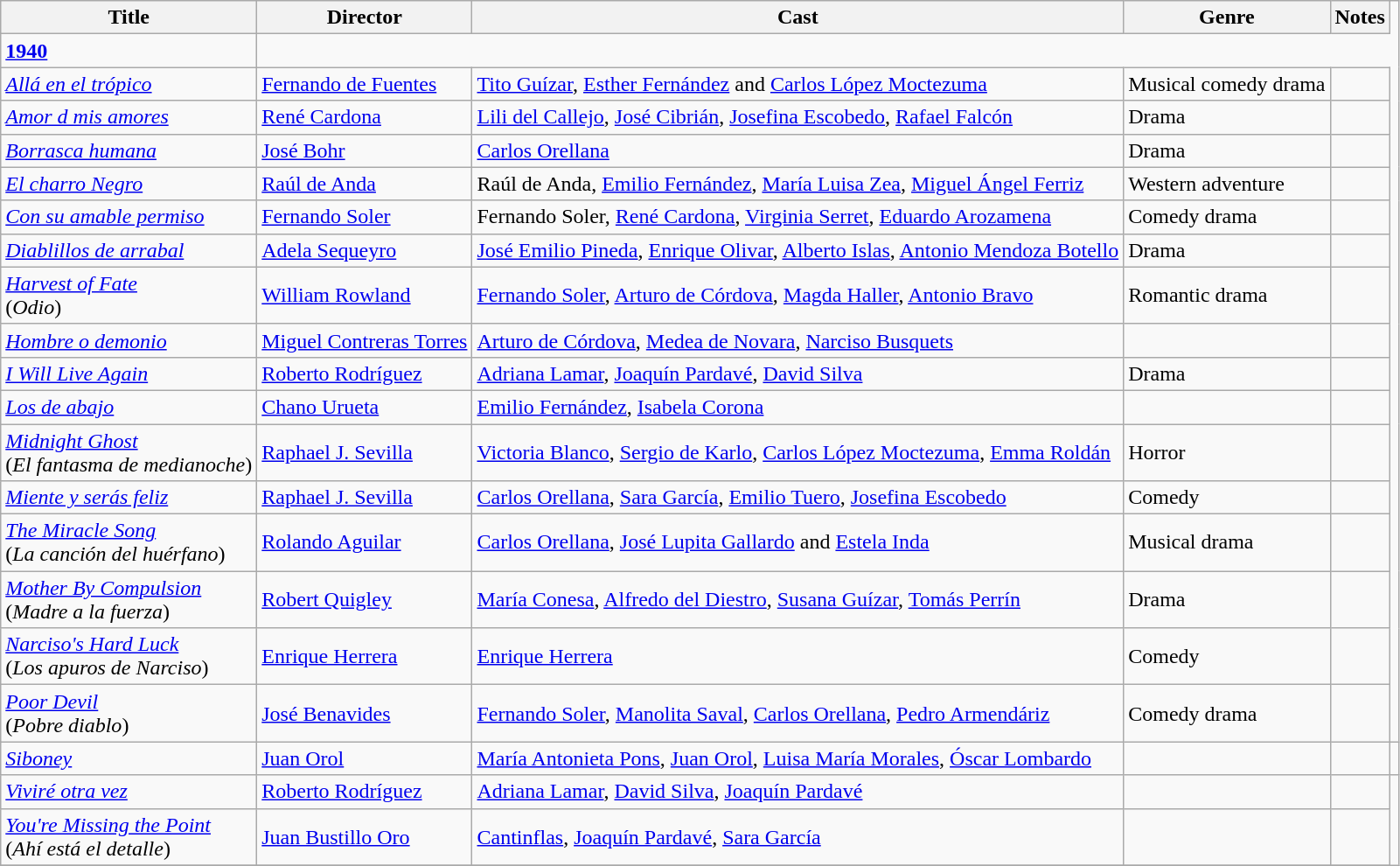<table class="wikitable">
<tr>
<th>Title</th>
<th>Director</th>
<th>Cast</th>
<th>Genre</th>
<th>Notes</th>
</tr>
<tr>
<td><strong><a href='#'>1940</a></strong></td>
</tr>
<tr>
<td><em><a href='#'>Allá en el trópico</a></em></td>
<td><a href='#'>Fernando de Fuentes</a></td>
<td><a href='#'>Tito Guízar</a>, <a href='#'>Esther Fernández</a> and <a href='#'>Carlos López Moctezuma</a></td>
<td>Musical comedy drama</td>
<td></td>
</tr>
<tr>
<td><em><a href='#'>Amor d mis amores</a></em></td>
<td><a href='#'>René Cardona</a></td>
<td><a href='#'>Lili del Callejo</a>, <a href='#'>José Cibrián</a>, <a href='#'>Josefina Escobedo</a>, <a href='#'>Rafael Falcón</a></td>
<td>Drama</td>
<td></td>
</tr>
<tr>
<td><em><a href='#'>Borrasca humana</a></em></td>
<td><a href='#'>José Bohr</a></td>
<td><a href='#'>Carlos Orellana</a></td>
<td>Drama</td>
<td></td>
</tr>
<tr>
<td><em><a href='#'>El charro Negro</a></em></td>
<td><a href='#'>Raúl de Anda</a></td>
<td>Raúl de Anda, <a href='#'>Emilio Fernández</a>, <a href='#'>María Luisa Zea</a>, <a href='#'>Miguel Ángel Ferriz</a></td>
<td>Western adventure</td>
<td></td>
</tr>
<tr>
<td><em><a href='#'>Con su amable permiso</a></em></td>
<td><a href='#'>Fernando Soler</a></td>
<td>Fernando Soler, <a href='#'>René Cardona</a>, <a href='#'>Virginia Serret</a>, <a href='#'>Eduardo Arozamena</a></td>
<td>Comedy drama</td>
<td></td>
</tr>
<tr>
<td><em><a href='#'>Diablillos de arrabal</a></em></td>
<td><a href='#'>Adela Sequeyro</a></td>
<td><a href='#'>José Emilio Pineda</a>, <a href='#'>Enrique Olivar</a>, <a href='#'>Alberto Islas</a>, <a href='#'>Antonio Mendoza Botello</a></td>
<td>Drama</td>
<td></td>
</tr>
<tr>
<td><em><a href='#'>Harvest of Fate</a></em><br> (<em>Odio</em>)</td>
<td><a href='#'>William Rowland</a></td>
<td><a href='#'>Fernando Soler</a>, <a href='#'>Arturo de Córdova</a>, <a href='#'>Magda Haller</a>, <a href='#'>Antonio Bravo</a></td>
<td>Romantic drama</td>
<td></td>
</tr>
<tr>
<td><em><a href='#'>Hombre o demonio</a></em></td>
<td><a href='#'>Miguel Contreras Torres</a></td>
<td><a href='#'>Arturo de Córdova</a>, <a href='#'>Medea de Novara</a>, <a href='#'>Narciso Busquets</a></td>
<td></td>
<td></td>
</tr>
<tr>
<td><em><a href='#'>I Will Live Again</a></em></td>
<td><a href='#'>Roberto Rodríguez</a></td>
<td><a href='#'>Adriana Lamar</a>, <a href='#'>Joaquín Pardavé</a>, <a href='#'>David Silva</a></td>
<td>Drama</td>
<td></td>
</tr>
<tr>
<td><em><a href='#'>Los de abajo</a></em></td>
<td><a href='#'>Chano Urueta</a></td>
<td><a href='#'>Emilio Fernández</a>, <a href='#'>Isabela Corona</a></td>
<td></td>
<td></td>
</tr>
<tr>
<td><em><a href='#'>Midnight Ghost</a></em> <br>(<em>El fantasma de medianoche</em>)</td>
<td><a href='#'>Raphael J. Sevilla</a></td>
<td><a href='#'>Victoria Blanco</a>, <a href='#'>Sergio de Karlo</a>, <a href='#'>Carlos López Moctezuma</a>, <a href='#'>Emma Roldán</a></td>
<td>Horror</td>
<td></td>
</tr>
<tr>
<td><em><a href='#'>Miente y serás feliz </a></em></td>
<td><a href='#'>Raphael J. Sevilla</a></td>
<td><a href='#'>Carlos Orellana</a>, <a href='#'>Sara García</a>, <a href='#'>Emilio Tuero</a>, <a href='#'>Josefina Escobedo</a></td>
<td>Comedy</td>
<td></td>
</tr>
<tr>
<td><em><a href='#'>The Miracle Song</a></em><br>(<em>La canción del huérfano</em>)</td>
<td><a href='#'>Rolando Aguilar</a></td>
<td><a href='#'>Carlos Orellana</a>, <a href='#'>José Lupita Gallardo</a> and <a href='#'>Estela Inda</a></td>
<td>Musical drama</td>
<td></td>
</tr>
<tr>
<td><em><a href='#'>Mother By Compulsion</a></em><br>(<em>Madre a la fuerza</em>)</td>
<td><a href='#'>Robert Quigley</a></td>
<td><a href='#'>María Conesa</a>, <a href='#'>Alfredo del Diestro</a>, <a href='#'>Susana Guízar</a>, <a href='#'>Tomás Perrín</a></td>
<td>Drama</td>
<td></td>
</tr>
<tr>
<td><em><a href='#'>Narciso's Hard Luck</a></em><br>(<em>Los apuros de Narciso</em>)</td>
<td><a href='#'>Enrique Herrera</a></td>
<td><a href='#'>Enrique Herrera</a></td>
<td>Comedy</td>
<td></td>
</tr>
<tr>
<td><em><a href='#'>Poor Devil</a></em> <br> (<em>Pobre diablo</em>)</td>
<td><a href='#'>José Benavides</a></td>
<td><a href='#'>Fernando Soler</a>, <a href='#'>Manolita Saval</a>, <a href='#'>Carlos Orellana</a>, <a href='#'>Pedro Armendáriz</a></td>
<td>Comedy drama</td>
<td></td>
</tr>
<tr>
<td><em><a href='#'>Siboney</a></em></td>
<td><a href='#'>Juan Orol</a></td>
<td><a href='#'>María Antonieta Pons</a>, <a href='#'>Juan Orol</a>, <a href='#'>Luisa María Morales</a>, <a href='#'>Óscar Lombardo</a></td>
<td></td>
<td></td>
<td></td>
</tr>
<tr>
<td><em><a href='#'>Viviré otra vez</a></em></td>
<td><a href='#'>Roberto Rodríguez</a></td>
<td><a href='#'>Adriana Lamar</a>, <a href='#'>David Silva</a>, <a href='#'>Joaquín Pardavé</a></td>
<td></td>
<td></td>
</tr>
<tr>
<td><em><a href='#'>You're Missing the Point</a></em> <br>(<em>Ahí está el detalle</em>)</td>
<td><a href='#'>Juan Bustillo Oro</a></td>
<td><a href='#'>Cantinflas</a>, <a href='#'>Joaquín Pardavé</a>, <a href='#'>Sara García</a></td>
<td></td>
<td></td>
</tr>
<tr>
</tr>
</table>
